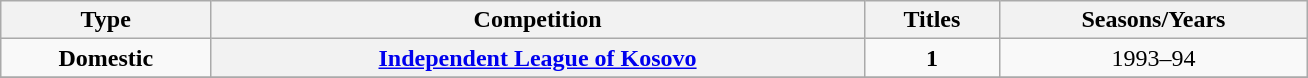<table class="wikitable" width=69% style="text-align: center;font-size:100%;">
<tr>
<th scope=col>Type</th>
<th scope=col>Competition</th>
<th scope=col>Titles</th>
<th scope=col>Seasons/Years</th>
</tr>
<tr>
<td rowspan="1"><strong>Domestic</strong></td>
<th scope=col><a href='#'>Independent League of Kosovo</a></th>
<td align="center"><strong>1</strong></td>
<td>1993–94</td>
</tr>
<tr>
</tr>
</table>
